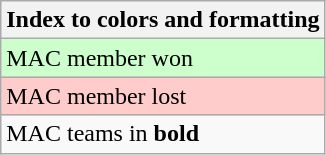<table class="wikitable">
<tr>
<th>Index to colors and formatting</th>
</tr>
<tr style="background:#cfc;">
<td>MAC member won</td>
</tr>
<tr style="background:#fcc;">
<td>MAC member lost</td>
</tr>
<tr>
<td>MAC teams in <strong>bold</strong></td>
</tr>
</table>
